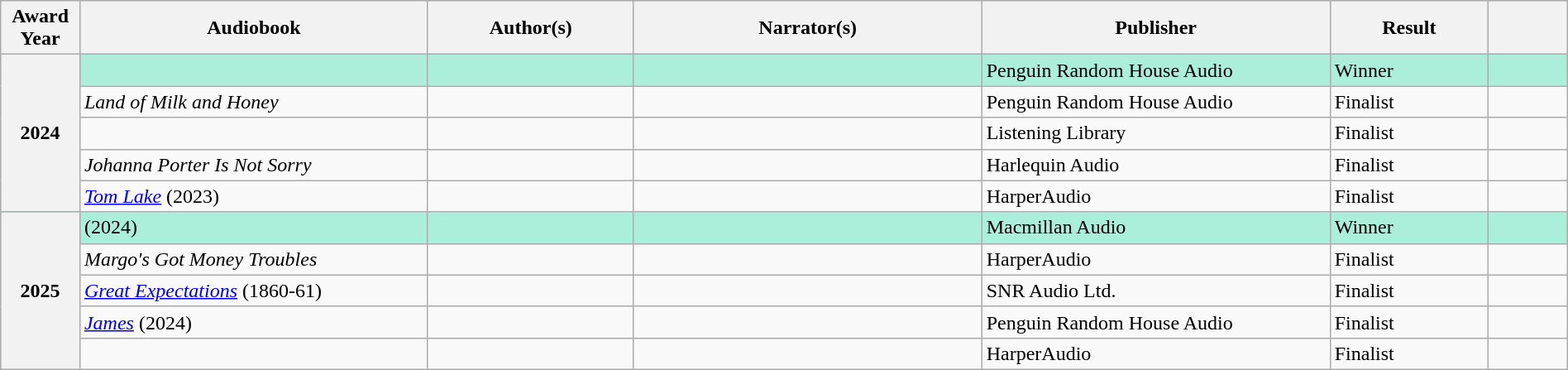<table class="wikitable sortable mw-collapsible" style="width:100%">
<tr>
<th scope="col" width="5%">Award Year</th>
<th scope="col" width="22%">Audiobook</th>
<th scope="col" width="13%">Author(s)</th>
<th scope="col" width="22%">Narrator(s)</th>
<th scope="col" width="22%">Publisher</th>
<th scope="col" width="10%">Result</th>
<th scope="col" width="5%"></th>
</tr>
<tr style="background:#ABEED9">
<th rowspan="5">2024<br></th>
<td></td>
<td></td>
<td></td>
<td>Penguin Random House Audio</td>
<td>Winner</td>
<td></td>
</tr>
<tr>
<td><em>Land of Milk and Honey</em></td>
<td></td>
<td></td>
<td>Penguin Random House Audio</td>
<td>Finalist</td>
<td></td>
</tr>
<tr>
<td></td>
<td></td>
<td></td>
<td>Listening Library</td>
<td>Finalist</td>
<td></td>
</tr>
<tr>
<td><em>Johanna Porter Is Not Sorry</em></td>
<td></td>
<td></td>
<td>Harlequin Audio</td>
<td>Finalist</td>
<td></td>
</tr>
<tr>
<td><a href='#'><em>Tom Lake</em></a> (2023)</td>
<td></td>
<td></td>
<td>HarperAudio</td>
<td>Finalist</td>
<td></td>
</tr>
<tr style="background:#ABEED9">
<th rowspan="5">2025<br></th>
<td><em></em> (2024)</td>
<td></td>
<td></td>
<td>Macmillan Audio</td>
<td>Winner</td>
<td></td>
</tr>
<tr>
<td><em>Margo's Got Money Troubles</em></td>
<td></td>
<td></td>
<td>HarperAudio</td>
<td>Finalist</td>
<td></td>
</tr>
<tr>
<td><em><a href='#'>Great Expectations</a></em> (1860-61)</td>
<td></td>
<td></td>
<td>SNR Audio Ltd.</td>
<td>Finalist</td>
<td></td>
</tr>
<tr>
<td><em><a href='#'>James</a></em> (2024)</td>
<td></td>
<td></td>
<td>Penguin Random House Audio</td>
<td>Finalist</td>
<td></td>
</tr>
<tr>
<td><em></em></td>
<td></td>
<td></td>
<td>HarperAudio</td>
<td>Finalist</td>
<td></td>
</tr>
</table>
